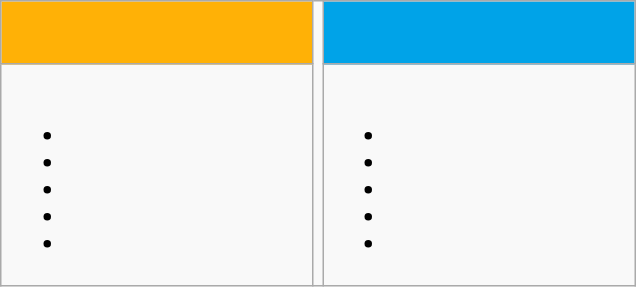<table class="wikitable" style="margin: 1em auto;">
<tr>
<td width=200 height=35 bgcolor=#ffb106></td>
<td rowspan=2><br>










</td>
<td width=200 bgcolor=#00a3e8></td>
</tr>
<tr>
<td><br><ul><li></li><li></li><li></li><li></li><li></li></ul></td>
<td><br><ul><li></li><li></li><li></li><li></li><li></li></ul></td>
</tr>
</table>
